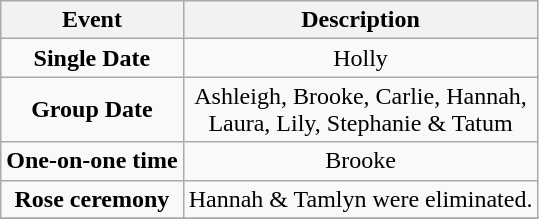<table class="wikitable sortable" style="text-align:center;">
<tr>
<th>Event</th>
<th>Description</th>
</tr>
<tr>
<td><strong>Single Date</strong></td>
<td>Holly</td>
</tr>
<tr>
<td><strong>Group Date</strong></td>
<td>Ashleigh, Brooke, Carlie, Hannah,<br>Laura, Lily, Stephanie & Tatum</td>
</tr>
<tr>
<td><strong>One-on-one time</strong></td>
<td>Brooke</td>
</tr>
<tr>
<td><strong>Rose ceremony</strong></td>
<td>Hannah & Tamlyn were eliminated.</td>
</tr>
<tr>
</tr>
</table>
